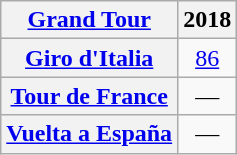<table class="wikitable plainrowheaders">
<tr>
<th scope="col"><a href='#'>Grand Tour</a></th>
<th scope="col">2018</th>
</tr>
<tr style="text-align:center;">
<th scope="row"> <a href='#'>Giro d'Italia</a></th>
<td><a href='#'>86</a></td>
</tr>
<tr style="text-align:center;">
<th scope="row"> <a href='#'>Tour de France</a></th>
<td>—</td>
</tr>
<tr style="text-align:center;">
<th scope="row"> <a href='#'>Vuelta a España</a></th>
<td>—</td>
</tr>
</table>
